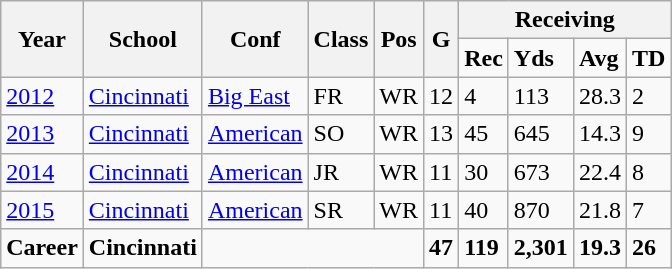<table class="wikitable">
<tr>
<th rowspan="2">Year</th>
<th rowspan="2">School</th>
<th rowspan="2">Conf</th>
<th rowspan="2">Class</th>
<th rowspan="2">Pos</th>
<th rowspan="2">G</th>
<th colspan="4" style="text-align: center; font-weight:bold;">Receiving</th>
</tr>
<tr>
<td style="font-weight:bold;">Rec</td>
<td style="font-weight:bold;">Yds</td>
<td style="font-weight:bold;">Avg</td>
<td style="font-weight:bold;">TD</td>
</tr>
<tr>
<td><a href='#'>2012</a></td>
<td><a href='#'>Cincinnati</a></td>
<td><a href='#'>Big East</a></td>
<td>FR</td>
<td>WR</td>
<td>12</td>
<td>4</td>
<td>113</td>
<td>28.3</td>
<td>2</td>
</tr>
<tr>
<td><a href='#'>2013</a></td>
<td><a href='#'>Cincinnati</a></td>
<td><a href='#'>American</a></td>
<td>SO</td>
<td>WR</td>
<td>13</td>
<td>45</td>
<td>645</td>
<td>14.3</td>
<td>9</td>
</tr>
<tr>
<td><a href='#'>2014</a></td>
<td><a href='#'>Cincinnati</a></td>
<td><a href='#'>American</a></td>
<td>JR</td>
<td>WR</td>
<td>11</td>
<td>30</td>
<td>673</td>
<td>22.4</td>
<td>8</td>
</tr>
<tr>
<td><a href='#'>2015</a></td>
<td><a href='#'>Cincinnati</a></td>
<td><a href='#'>American</a></td>
<td>SR</td>
<td>WR</td>
<td>11</td>
<td>40</td>
<td>870</td>
<td>21.8</td>
<td>7</td>
</tr>
<tr>
<td style="font-weight:bold;">Career</td>
<td style="font-weight:bold;">Cincinnati</td>
<td colspan="3" style="font-weight:bold;"></td>
<td style="font-weight:bold;">47</td>
<td style="font-weight:bold;">119</td>
<td style="font-weight:bold;">2,301</td>
<td style="font-weight:bold;">19.3</td>
<td style="font-weight:bold;">26</td>
</tr>
</table>
